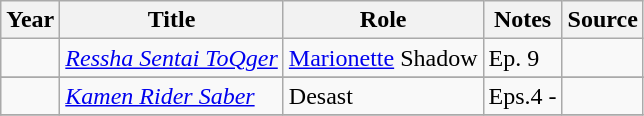<table class="wikitable sortable plainrowheaders">
<tr>
<th>Year</th>
<th>Title</th>
<th>Role</th>
<th class="unsortable">Notes</th>
<th class="unsortable">Source</th>
</tr>
<tr>
<td></td>
<td><em><a href='#'>Ressha Sentai ToQger</a></em></td>
<td><a href='#'>Marionette</a> Shadow</td>
<td>Ep. 9</td>
<td></td>
</tr>
<tr>
</tr>
<tr>
<td></td>
<td><em><a href='#'>Kamen Rider Saber</a></em></td>
<td>Desast</td>
<td>Eps.4 -</td>
<td></td>
</tr>
<tr>
</tr>
</table>
